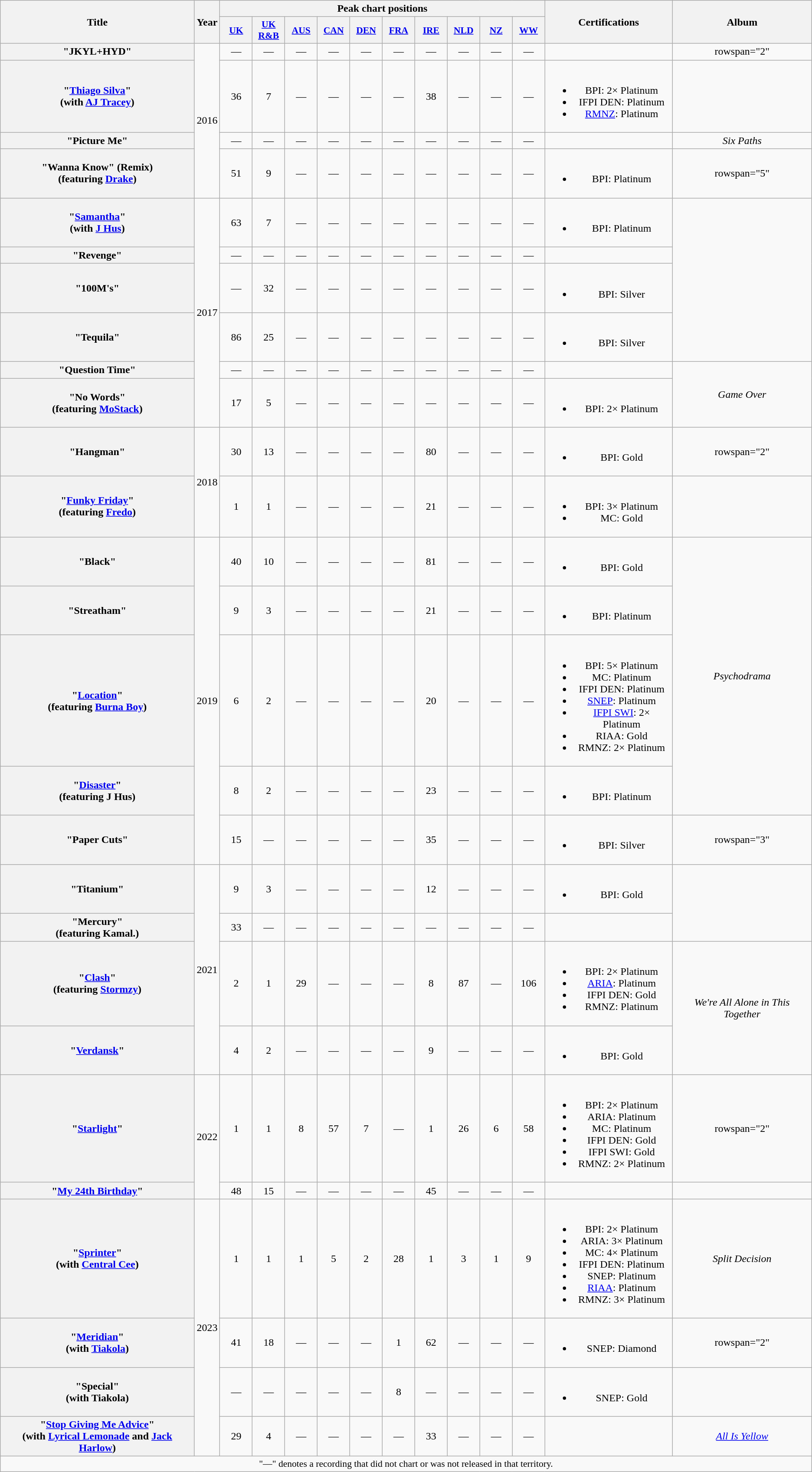<table class="wikitable plainrowheaders" style="text-align:center;">
<tr>
<th scope="col" rowspan="2">Title</th>
<th scope="col" rowspan="2">Year</th>
<th scope="col" colspan="10">Peak chart positions</th>
<th scope="col" rowspan="2">Certifications</th>
<th scope="col" rowspan="2">Album</th>
</tr>
<tr>
<th scope="col" style="width:3em;font-size:90%;"><a href='#'>UK</a><br></th>
<th scope="col" style="width:3em;font-size:90%;"><a href='#'>UK<br>R&B</a><br></th>
<th scope="col" style="width:3em;font-size:90%;"><a href='#'>AUS</a><br></th>
<th scope="col" style="width:3em;font-size:90%;"><a href='#'>CAN</a><br></th>
<th scope="col" style="width:3em;font-size:90%;"><a href='#'>DEN</a><br></th>
<th scope="col" style="width:3em;font-size:90%;"><a href='#'>FRA</a><br></th>
<th scope="col" style="width:3em;font-size:90%;"><a href='#'>IRE</a><br></th>
<th scope="col" style="width:3em;font-size:90%;"><a href='#'>NLD</a><br></th>
<th scope="col" style="width:3em;font-size:90%;"><a href='#'>NZ</a><br></th>
<th scope="col" style="width:3em;font-size:90%;"><a href='#'>WW</a><br></th>
</tr>
<tr>
<th scope="row">"JKYL+HYD"</th>
<td rowspan="4">2016</td>
<td>—</td>
<td>—</td>
<td>—</td>
<td>—</td>
<td>—</td>
<td>—</td>
<td>—</td>
<td>—</td>
<td>—</td>
<td>—</td>
<td></td>
<td>rowspan="2" </td>
</tr>
<tr>
<th scope="row">"<a href='#'>Thiago Silva</a>"<br><span>(with <a href='#'>AJ Tracey</a>)</span></th>
<td>36</td>
<td>7</td>
<td>—</td>
<td>—</td>
<td>—</td>
<td>—</td>
<td>38</td>
<td>—</td>
<td>—</td>
<td>—</td>
<td><br><ul><li>BPI: 2× Platinum</li><li>IFPI DEN: Platinum</li><li><a href='#'>RMNZ</a>: Platinum</li></ul></td>
</tr>
<tr>
<th scope="row">"Picture Me"</th>
<td>—</td>
<td>—</td>
<td>—</td>
<td>—</td>
<td>—</td>
<td>—</td>
<td>—</td>
<td>—</td>
<td>—</td>
<td>—</td>
<td></td>
<td scope="row"><em>Six Paths</em></td>
</tr>
<tr>
<th scope="row">"Wanna Know" <span>(Remix)</span><br><span>(featuring <a href='#'>Drake</a>)</span></th>
<td>51</td>
<td>9</td>
<td>—</td>
<td>—</td>
<td>—</td>
<td>—</td>
<td>—</td>
<td>—</td>
<td>—</td>
<td>—</td>
<td><br><ul><li>BPI: Platinum</li></ul></td>
<td>rowspan="5" </td>
</tr>
<tr>
<th scope="row">"<a href='#'>Samantha</a>"<br><span>(with <a href='#'>J Hus</a>)</span></th>
<td rowspan="6">2017</td>
<td>63</td>
<td>7</td>
<td>—</td>
<td>—</td>
<td>—</td>
<td>—</td>
<td>—</td>
<td>—</td>
<td>—</td>
<td>—</td>
<td><br><ul><li>BPI: Platinum</li></ul></td>
</tr>
<tr>
<th scope="row">"Revenge"</th>
<td>—</td>
<td>—</td>
<td>—</td>
<td>—</td>
<td>—</td>
<td>—</td>
<td>—</td>
<td>—</td>
<td>—</td>
<td>—</td>
<td></td>
</tr>
<tr>
<th scope="row">"100M's"</th>
<td>—</td>
<td>32</td>
<td>—</td>
<td>—</td>
<td>—</td>
<td>—</td>
<td>—</td>
<td>—</td>
<td>—</td>
<td>—</td>
<td><br><ul><li>BPI: Silver</li></ul></td>
</tr>
<tr>
<th scope="row">"Tequila"</th>
<td>86</td>
<td>25</td>
<td>—</td>
<td>—</td>
<td>—</td>
<td>—</td>
<td>—</td>
<td>—</td>
<td>—</td>
<td>—</td>
<td><br><ul><li>BPI: Silver</li></ul></td>
</tr>
<tr>
<th scope="row">"Question Time"</th>
<td>—</td>
<td>—</td>
<td>—</td>
<td>—</td>
<td>—</td>
<td>—</td>
<td>—</td>
<td>—</td>
<td>—</td>
<td>—</td>
<td></td>
<td rowspan="2"><em>Game Over</em></td>
</tr>
<tr>
<th scope="row">"No Words"<br><span>(featuring <a href='#'>MoStack</a>)</span></th>
<td>17</td>
<td>5</td>
<td>—</td>
<td>—</td>
<td>—</td>
<td>—</td>
<td>—</td>
<td>—</td>
<td>—</td>
<td>—</td>
<td><br><ul><li>BPI: 2× Platinum</li></ul></td>
</tr>
<tr>
<th scope="row">"Hangman"</th>
<td rowspan="2">2018</td>
<td>30</td>
<td>13</td>
<td>—</td>
<td>—</td>
<td>—</td>
<td>—</td>
<td>80</td>
<td>—</td>
<td>—</td>
<td>—</td>
<td><br><ul><li>BPI: Gold</li></ul></td>
<td>rowspan="2" </td>
</tr>
<tr>
<th scope="row">"<a href='#'>Funky Friday</a>"<br><span>(featuring <a href='#'>Fredo</a>)</span></th>
<td>1</td>
<td>1</td>
<td>—</td>
<td>—</td>
<td>—</td>
<td>—</td>
<td>21</td>
<td>—</td>
<td>—</td>
<td>—</td>
<td><br><ul><li>BPI: 3× Platinum</li><li>MC: Gold</li></ul></td>
</tr>
<tr>
<th scope="row">"Black"</th>
<td rowspan="5">2019</td>
<td>40</td>
<td>10</td>
<td>—</td>
<td>—</td>
<td>—</td>
<td>—</td>
<td>81</td>
<td>—</td>
<td>—</td>
<td>—</td>
<td><br><ul><li>BPI: Gold</li></ul></td>
<td rowspan="4"><em>Psychodrama</em></td>
</tr>
<tr>
<th scope="row">"Streatham"</th>
<td>9</td>
<td>3</td>
<td>—</td>
<td>—</td>
<td>—</td>
<td>—</td>
<td>21</td>
<td>—</td>
<td>—</td>
<td>—</td>
<td><br><ul><li>BPI: Platinum</li></ul></td>
</tr>
<tr>
<th scope="row">"<a href='#'>Location</a>"<br><span>(featuring <a href='#'>Burna Boy</a>)</span></th>
<td>6</td>
<td>2</td>
<td>—</td>
<td>—</td>
<td>—</td>
<td>—</td>
<td>20</td>
<td>—</td>
<td>—</td>
<td>—</td>
<td><br><ul><li>BPI: 5× Platinum</li><li>MC: Platinum</li><li>IFPI DEN: Platinum</li><li><a href='#'>SNEP</a>: Platinum</li><li><a href='#'>IFPI SWI</a>: 2× Platinum</li><li>RIAA: Gold</li><li>RMNZ: 2× Platinum</li></ul></td>
</tr>
<tr>
<th scope="row">"<a href='#'>Disaster</a>"<br><span>(featuring J Hus)</span></th>
<td>8</td>
<td>2</td>
<td>—</td>
<td>—</td>
<td>—</td>
<td>—</td>
<td>23</td>
<td>—</td>
<td>—</td>
<td>—</td>
<td><br><ul><li>BPI: Platinum</li></ul></td>
</tr>
<tr>
<th scope="row">"Paper Cuts"</th>
<td>15</td>
<td>—</td>
<td>—</td>
<td>—</td>
<td>—</td>
<td>—</td>
<td>35</td>
<td>—</td>
<td>—</td>
<td>—</td>
<td><br><ul><li>BPI: Silver</li></ul></td>
<td>rowspan="3" </td>
</tr>
<tr>
<th scope="row">"Titanium"</th>
<td rowspan="4">2021</td>
<td>9</td>
<td>3</td>
<td>—</td>
<td>—</td>
<td>—</td>
<td>—</td>
<td>12</td>
<td>—</td>
<td>—</td>
<td>—</td>
<td><br><ul><li>BPI: Gold</li></ul></td>
</tr>
<tr>
<th scope="row">"Mercury"<br><span>(featuring Kamal.)</span></th>
<td>33</td>
<td>—</td>
<td>—</td>
<td>—</td>
<td>—</td>
<td>—</td>
<td>—</td>
<td>—</td>
<td>—</td>
<td>—</td>
<td></td>
</tr>
<tr>
<th scope="row">"<a href='#'>Clash</a>"<br><span>(featuring <a href='#'>Stormzy</a>)</span></th>
<td>2</td>
<td>1</td>
<td>29</td>
<td>—</td>
<td>—</td>
<td>—</td>
<td>8</td>
<td>87</td>
<td>—</td>
<td>106</td>
<td><br><ul><li>BPI: 2× Platinum</li><li><a href='#'>ARIA</a>: Platinum</li><li>IFPI DEN: Gold</li><li>RMNZ: Platinum</li></ul></td>
<td rowspan="2"><em>We're All Alone in This Together</em></td>
</tr>
<tr>
<th scope="row">"<a href='#'>Verdansk</a>"</th>
<td>4</td>
<td>2</td>
<td>—</td>
<td>—</td>
<td>—</td>
<td>—</td>
<td>9</td>
<td>—</td>
<td>—</td>
<td>—</td>
<td><br><ul><li>BPI: Gold</li></ul></td>
</tr>
<tr>
<th scope="row">"<a href='#'>Starlight</a>"</th>
<td rowspan="2">2022</td>
<td>1</td>
<td>1</td>
<td>8</td>
<td>57</td>
<td>7</td>
<td>—</td>
<td>1</td>
<td>26</td>
<td>6</td>
<td>58</td>
<td><br><ul><li>BPI: 2× Platinum</li><li>ARIA: Platinum</li><li>MC: Platinum</li><li>IFPI DEN: Gold</li><li>IFPI SWI: Gold</li><li>RMNZ: 2× Platinum</li></ul></td>
<td>rowspan="2" </td>
</tr>
<tr>
<th scope="row">"<a href='#'>My 24th Birthday</a>"</th>
<td>48</td>
<td>15</td>
<td>—</td>
<td>—</td>
<td>—</td>
<td>—</td>
<td>45</td>
<td>—</td>
<td>—</td>
<td>—</td>
<td></td>
</tr>
<tr>
<th scope="row">"<a href='#'>Sprinter</a>"<br><span>(with <a href='#'>Central Cee</a>)</span></th>
<td rowspan="4">2023</td>
<td>1</td>
<td>1</td>
<td>1</td>
<td>5</td>
<td>2</td>
<td>28</td>
<td>1</td>
<td>3</td>
<td>1</td>
<td>9</td>
<td><br><ul><li>BPI: 2× Platinum</li><li>ARIA: 3× Platinum</li><li>MC: 4× Platinum</li><li>IFPI DEN: Platinum</li><li>SNEP: Platinum</li><li><a href='#'>RIAA</a>: Platinum</li><li>RMNZ: 3× Platinum</li></ul></td>
<td><em>Split Decision</em></td>
</tr>
<tr>
<th scope="row">"<a href='#'>Meridian</a>"<br><span>(with <a href='#'>Tiakola</a>)</span></th>
<td>41</td>
<td>18</td>
<td>—</td>
<td>—</td>
<td>—</td>
<td>1</td>
<td>62</td>
<td>—</td>
<td>—</td>
<td>—</td>
<td><br><ul><li>SNEP: Diamond</li></ul></td>
<td>rowspan="2" </td>
</tr>
<tr>
<th scope="row">"Special"<br><span>(with Tiakola)</span></th>
<td>—</td>
<td>—</td>
<td>—</td>
<td>—</td>
<td>—</td>
<td>8</td>
<td>—</td>
<td>—</td>
<td>—</td>
<td>—</td>
<td><br><ul><li>SNEP: Gold</li></ul></td>
</tr>
<tr>
<th scope="row">"<a href='#'>Stop Giving Me Advice</a>"<br><span>(with <a href='#'>Lyrical Lemonade</a> and <a href='#'>Jack Harlow</a>)</span></th>
<td>29</td>
<td>4</td>
<td>—</td>
<td>—</td>
<td>—</td>
<td>—</td>
<td>33</td>
<td>—</td>
<td>—</td>
<td>—</td>
<td></td>
<td><em><a href='#'>All Is Yellow</a></em></td>
</tr>
<tr>
<td colspan="14" style="font-size:90%">"—" denotes a recording that did not chart or was not released in that territory.</td>
</tr>
</table>
